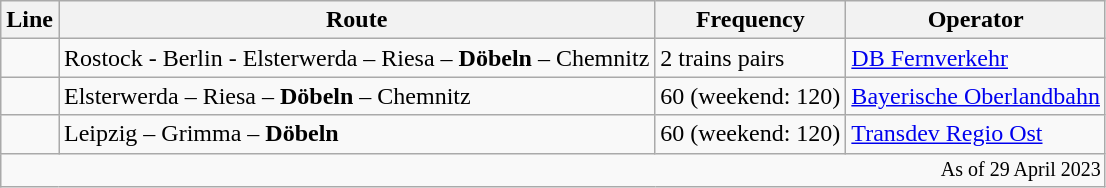<table class="wikitable">
<tr>
<th>Line</th>
<th>Route</th>
<th>Frequency</th>
<th>Operator</th>
</tr>
<tr>
<td></td>
<td>Rostock - Berlin - Elsterwerda – Riesa – <strong>Döbeln</strong> – Chemnitz</td>
<td>2 trains pairs</td>
<td><a href='#'>DB Fernverkehr</a></td>
</tr>
<tr>
<td></td>
<td>Elsterwerda – Riesa – <strong>Döbeln</strong> – Chemnitz</td>
<td>60 (weekend: 120)</td>
<td><a href='#'>Bayerische Oberlandbahn</a></td>
</tr>
<tr>
<td></td>
<td>Leipzig – Grimma – <strong>Döbeln</strong></td>
<td>60 (weekend: 120)</td>
<td><a href='#'>Transdev Regio Ost</a></td>
</tr>
<tr>
<td colspan="4" style="text-align:right; font-size:smaller;">As of 29 April 2023</td>
</tr>
</table>
